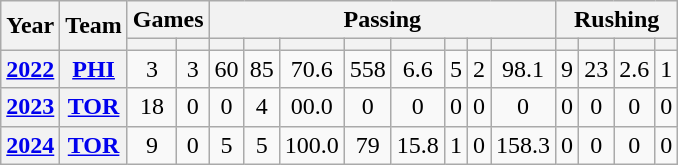<table class="wikitable sortable" style="text-align:center;">
<tr>
<th rowspan="2">Year</th>
<th rowspan="2">Team</th>
<th colspan="2">Games</th>
<th colspan="8">Passing</th>
<th colspan="4">Rushing</th>
</tr>
<tr>
<th></th>
<th></th>
<th></th>
<th></th>
<th></th>
<th></th>
<th></th>
<th></th>
<th></th>
<th></th>
<th></th>
<th></th>
<th></th>
<th></th>
</tr>
<tr>
<th><a href='#'>2022</a></th>
<th><a href='#'>PHI</a></th>
<td>3</td>
<td>3</td>
<td>60</td>
<td>85</td>
<td>70.6</td>
<td>558</td>
<td>6.6</td>
<td>5</td>
<td>2</td>
<td>98.1</td>
<td>9</td>
<td>23</td>
<td>2.6</td>
<td>1</td>
</tr>
<tr>
<th><a href='#'>2023</a></th>
<th><a href='#'>TOR</a></th>
<td>18</td>
<td>0</td>
<td>0</td>
<td>4</td>
<td>00.0</td>
<td>0</td>
<td>0</td>
<td>0</td>
<td>0</td>
<td>0</td>
<td>0</td>
<td>0</td>
<td>0</td>
<td>0</td>
</tr>
<tr>
<th><a href='#'>2024</a></th>
<th><a href='#'>TOR</a></th>
<td>9</td>
<td>0</td>
<td>5</td>
<td>5</td>
<td>100.0</td>
<td>79</td>
<td>15.8</td>
<td>1</td>
<td>0</td>
<td>158.3</td>
<td>0</td>
<td>0</td>
<td>0</td>
<td>0</td>
</tr>
</table>
